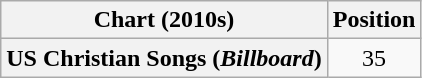<table class="wikitable plainrowheaders" style="text-align:center">
<tr>
<th scope="col">Chart (2010s)</th>
<th scope="col">Position</th>
</tr>
<tr>
<th scope="row">US Christian Songs (<em>Billboard</em>)</th>
<td>35</td>
</tr>
</table>
